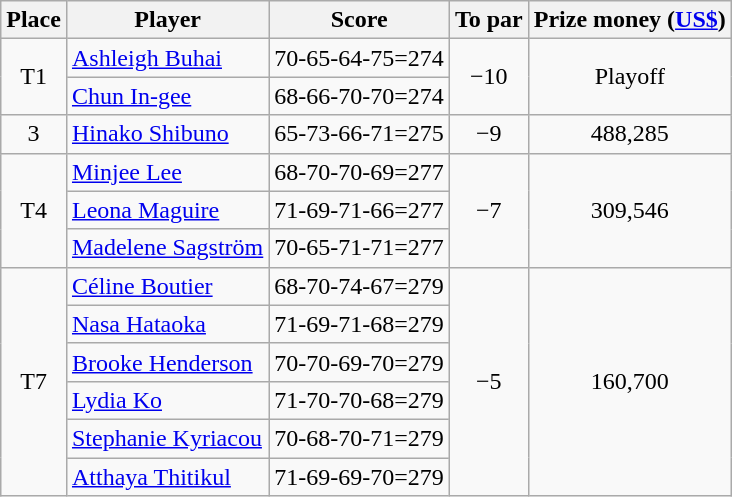<table class="wikitable">
<tr>
<th>Place</th>
<th>Player</th>
<th>Score</th>
<th>To par</th>
<th>Prize money (<a href='#'>US$</a>)</th>
</tr>
<tr>
<td align=center rowspan=2>T1</td>
<td> <a href='#'>Ashleigh Buhai</a></td>
<td>70-65-64-75=274</td>
<td align=center rowspan=2>−10</td>
<td align=center rowspan=2>Playoff</td>
</tr>
<tr>
<td> <a href='#'>Chun In-gee</a></td>
<td>68-66-70-70=274</td>
</tr>
<tr>
<td align=center>3</td>
<td> <a href='#'>Hinako Shibuno</a></td>
<td>65-73-66-71=275</td>
<td align=center>−9</td>
<td align=center>488,285</td>
</tr>
<tr>
<td align=center rowspan=3>T4</td>
<td> <a href='#'>Minjee Lee</a></td>
<td>68-70-70-69=277</td>
<td align=center rowspan=3>−7</td>
<td align=center rowspan=3>309,546</td>
</tr>
<tr>
<td> <a href='#'>Leona Maguire</a></td>
<td>71-69-71-66=277</td>
</tr>
<tr>
<td> <a href='#'>Madelene Sagström</a></td>
<td>70-65-71-71=277</td>
</tr>
<tr>
<td align=center rowspan=6>T7</td>
<td> <a href='#'>Céline Boutier</a></td>
<td>68-70-74-67=279</td>
<td align=center rowspan=6>−5</td>
<td align=center rowspan=6>160,700</td>
</tr>
<tr>
<td> <a href='#'>Nasa Hataoka</a></td>
<td>71-69-71-68=279</td>
</tr>
<tr>
<td> <a href='#'>Brooke Henderson</a></td>
<td>70-70-69-70=279</td>
</tr>
<tr>
<td> <a href='#'>Lydia Ko</a></td>
<td>71-70-70-68=279</td>
</tr>
<tr>
<td> <a href='#'>Stephanie Kyriacou</a></td>
<td>70-68-70-71=279</td>
</tr>
<tr>
<td> <a href='#'>Atthaya Thitikul</a></td>
<td>71-69-69-70=279</td>
</tr>
</table>
